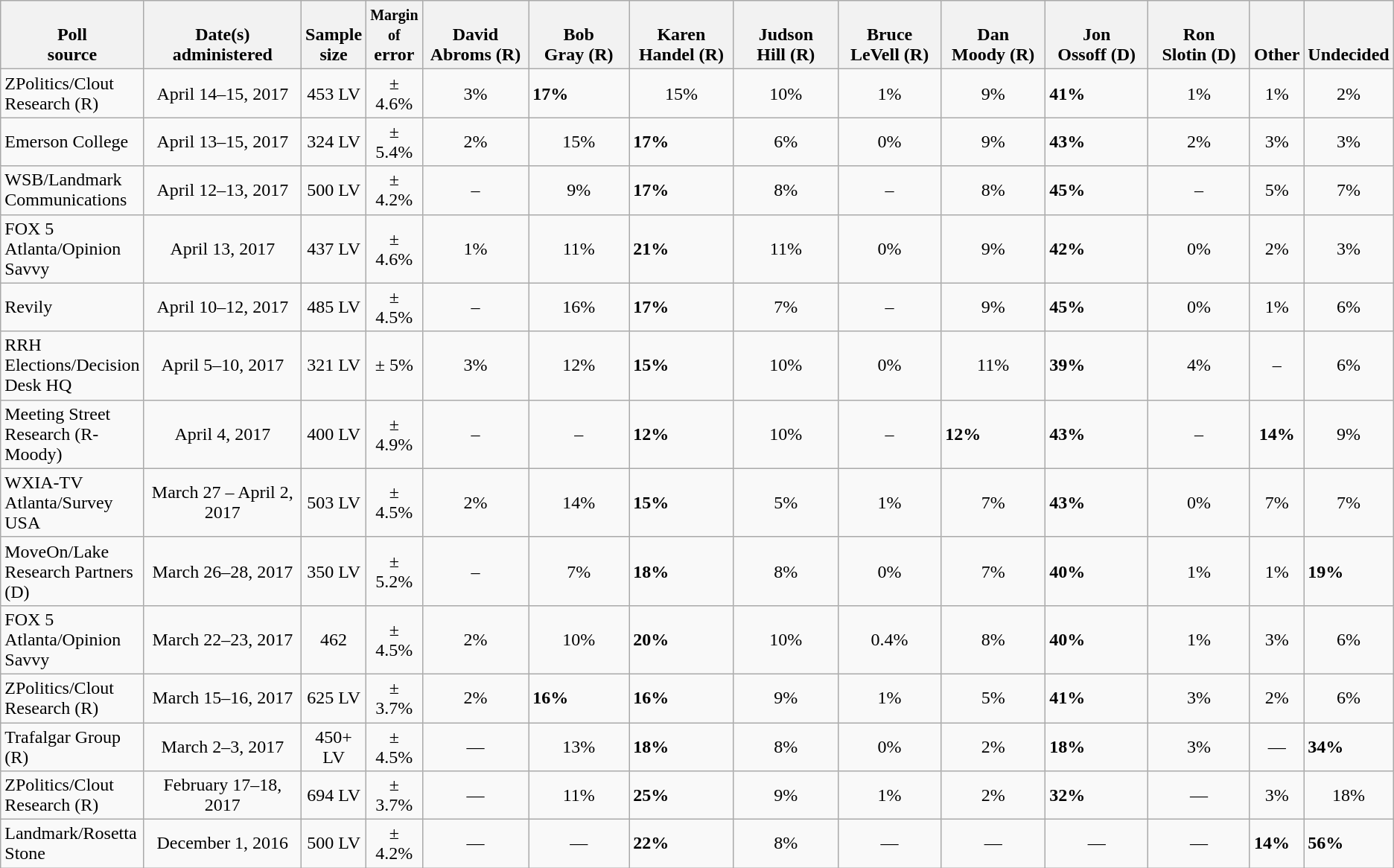<table class="wikitable">
<tr valign= bottom>
<th style="width:100px;">Poll<br>source</th>
<th style="width:150px;">Date(s)<br>administered</th>
<th class=small>Sample<br>size</th>
<th><small>Margin of</small><br>error</th>
<th style="width:100px;">David<br>Abroms (R)</th>
<th style="width:100px;">Bob<br>Gray (R)</th>
<th style="width:100px;">Karen<br>Handel (R)</th>
<th style="width:100px;">Judson<br>Hill (R)</th>
<th style="width:100px;">Bruce<br>LeVell (R)</th>
<th style="width:100px;">Dan<br>Moody (R)</th>
<th style="width:100px;">Jon<br>Ossoff (D)</th>
<th style="width:100px;">Ron<br>Slotin (D)</th>
<th>Other</th>
<th>Undecided</th>
</tr>
<tr>
<td>ZPolitics/Clout Research (R)</td>
<td align=center>April 14–15, 2017</td>
<td align=center>453 LV</td>
<td align=center>± 4.6%</td>
<td align=center>3%</td>
<td><strong>17%</strong></td>
<td align=center>15%</td>
<td align=center>10%</td>
<td align=center>1%</td>
<td align=center>9%</td>
<td><strong>41%</strong></td>
<td align=center>1%</td>
<td align=center>1%</td>
<td align=center>2%</td>
</tr>
<tr>
<td>Emerson College</td>
<td align=center>April 13–15, 2017</td>
<td align=center>324 LV</td>
<td align=center>± 5.4%</td>
<td align=center>2%</td>
<td align=center>15%</td>
<td><strong>17%</strong></td>
<td align=center>6%</td>
<td align=center>0%</td>
<td align=center>9%</td>
<td><strong>43%</strong></td>
<td align=center>2%</td>
<td align=center>3%</td>
<td align=center>3%</td>
</tr>
<tr>
<td>WSB/Landmark Communications</td>
<td align=center>April 12–13, 2017</td>
<td align=center>500 LV</td>
<td align=center>± 4.2%</td>
<td align=center>–</td>
<td align=center>9%</td>
<td><strong>17%</strong></td>
<td align=center>8%</td>
<td align=center>–</td>
<td align=center>8%</td>
<td><strong>45%</strong></td>
<td align=center>–</td>
<td align=center>5%</td>
<td align=center>7%</td>
</tr>
<tr>
<td>FOX 5 Atlanta/Opinion Savvy</td>
<td align=center>April 13, 2017</td>
<td align=center>437 LV</td>
<td align=center>± 4.6%</td>
<td align=center>1%</td>
<td align=center>11%</td>
<td><strong>21%</strong></td>
<td align=center>11%</td>
<td align=center>0%</td>
<td align=center>9%</td>
<td><strong>42%</strong></td>
<td align=center>0%</td>
<td align=center>2%</td>
<td align=center>3%</td>
</tr>
<tr>
<td>Revily</td>
<td align=center>April 10–12, 2017</td>
<td align=center>485 LV</td>
<td align=center>± 4.5%</td>
<td align=center>–</td>
<td align=center>16%</td>
<td><strong>17%</strong></td>
<td align=center>7%</td>
<td align=center>–</td>
<td align=center>9%</td>
<td><strong>45%</strong></td>
<td align=center>0%</td>
<td align=center>1%</td>
<td align=center>6%</td>
</tr>
<tr>
<td>RRH Elections/Decision Desk HQ</td>
<td align=center>April 5–10, 2017</td>
<td align=center>321 LV</td>
<td align=center>± 5%</td>
<td align=center>3%</td>
<td align=center>12%</td>
<td><strong>15%</strong></td>
<td align=center>10%</td>
<td align=center>0%</td>
<td align=center>11%</td>
<td><strong>39%</strong></td>
<td align=center>4%</td>
<td align=center>–</td>
<td align=center>6%</td>
</tr>
<tr>
<td>Meeting Street Research (R-Moody)</td>
<td align=center>April 4, 2017</td>
<td align=center>400 LV</td>
<td align=center>± 4.9%</td>
<td align=center>–</td>
<td align=center>–</td>
<td><strong>12%</strong></td>
<td align=center>10%</td>
<td align=center>–</td>
<td><strong>12%</strong></td>
<td><strong>43%</strong></td>
<td align=center>–</td>
<td align=center><strong>14%</strong></td>
<td align=center>9%</td>
</tr>
<tr>
<td>WXIA-TV Atlanta/Survey USA</td>
<td align=center>March 27 – April 2, 2017</td>
<td align=center>503 LV</td>
<td align=center>± 4.5%</td>
<td align=center>2%</td>
<td align=center>14%</td>
<td><strong>15%</strong></td>
<td align=center>5%</td>
<td align=center>1%</td>
<td align=center>7%</td>
<td><strong>43%</strong></td>
<td align=center>0%</td>
<td align=center>7%</td>
<td align=center>7%</td>
</tr>
<tr>
<td>MoveOn/Lake Research Partners (D)</td>
<td align=center>March 26–28, 2017</td>
<td align=center>350 LV</td>
<td align=center>± 5.2%</td>
<td align=center>–</td>
<td align=center>7%</td>
<td><strong>18%</strong></td>
<td align=center>8%</td>
<td align=center>0%</td>
<td align=center>7%</td>
<td><strong>40%</strong></td>
<td align=center>1%</td>
<td align=center>1%</td>
<td><strong>19%</strong></td>
</tr>
<tr>
<td>FOX 5 Atlanta/Opinion Savvy</td>
<td align=center>March 22–23, 2017</td>
<td align=center>462</td>
<td align=center>± 4.5%</td>
<td align=center>2%</td>
<td align=center>10%</td>
<td><strong>20%</strong></td>
<td align=center>10%</td>
<td align=center>0.4%</td>
<td align=center>8%</td>
<td><strong>40%</strong></td>
<td align=center>1%</td>
<td align=center>3%</td>
<td align=center>6%</td>
</tr>
<tr>
<td>ZPolitics/Clout Research (R)</td>
<td align=center>March 15–16, 2017</td>
<td align=center>625 LV</td>
<td align=center>± 3.7%</td>
<td align=center>2%</td>
<td><strong>16%</strong></td>
<td><strong>16%</strong></td>
<td align=center>9%</td>
<td align=center>1%</td>
<td align=center>5%</td>
<td><strong>41%</strong></td>
<td align=center>3%</td>
<td align=center>2%</td>
<td align=center>6%</td>
</tr>
<tr>
<td>Trafalgar Group (R)</td>
<td align=center>March 2–3, 2017</td>
<td align=center>450+ LV</td>
<td align=center>± 4.5%</td>
<td align=center>—</td>
<td align=center>13%</td>
<td><strong>18%</strong></td>
<td align=center>8%</td>
<td align=center>0%</td>
<td align=center>2%</td>
<td><strong>18%</strong></td>
<td align=center>3%</td>
<td align=center>—</td>
<td><strong>34%</strong></td>
</tr>
<tr>
<td>ZPolitics/Clout Research (R)</td>
<td align=center>February 17–18, 2017</td>
<td align=center>694 LV</td>
<td align=center>± 3.7%</td>
<td align=center>—</td>
<td align=center>11%</td>
<td><strong>25%</strong></td>
<td align=center>9%</td>
<td align=center>1%</td>
<td align=center>2%</td>
<td><strong>32%</strong></td>
<td align=center>—</td>
<td align=center>3%</td>
<td align=center>18%</td>
</tr>
<tr>
<td>Landmark/Rosetta Stone</td>
<td align=center>December 1, 2016</td>
<td align=center>500 LV</td>
<td align=center>± 4.2%</td>
<td align=center>—</td>
<td align=center>—</td>
<td><strong>22%</strong></td>
<td align=center>8%</td>
<td align=center>—</td>
<td align=center>—</td>
<td align=center>—</td>
<td align=center>—</td>
<td><strong>14%</strong></td>
<td><strong>56%</strong></td>
</tr>
</table>
